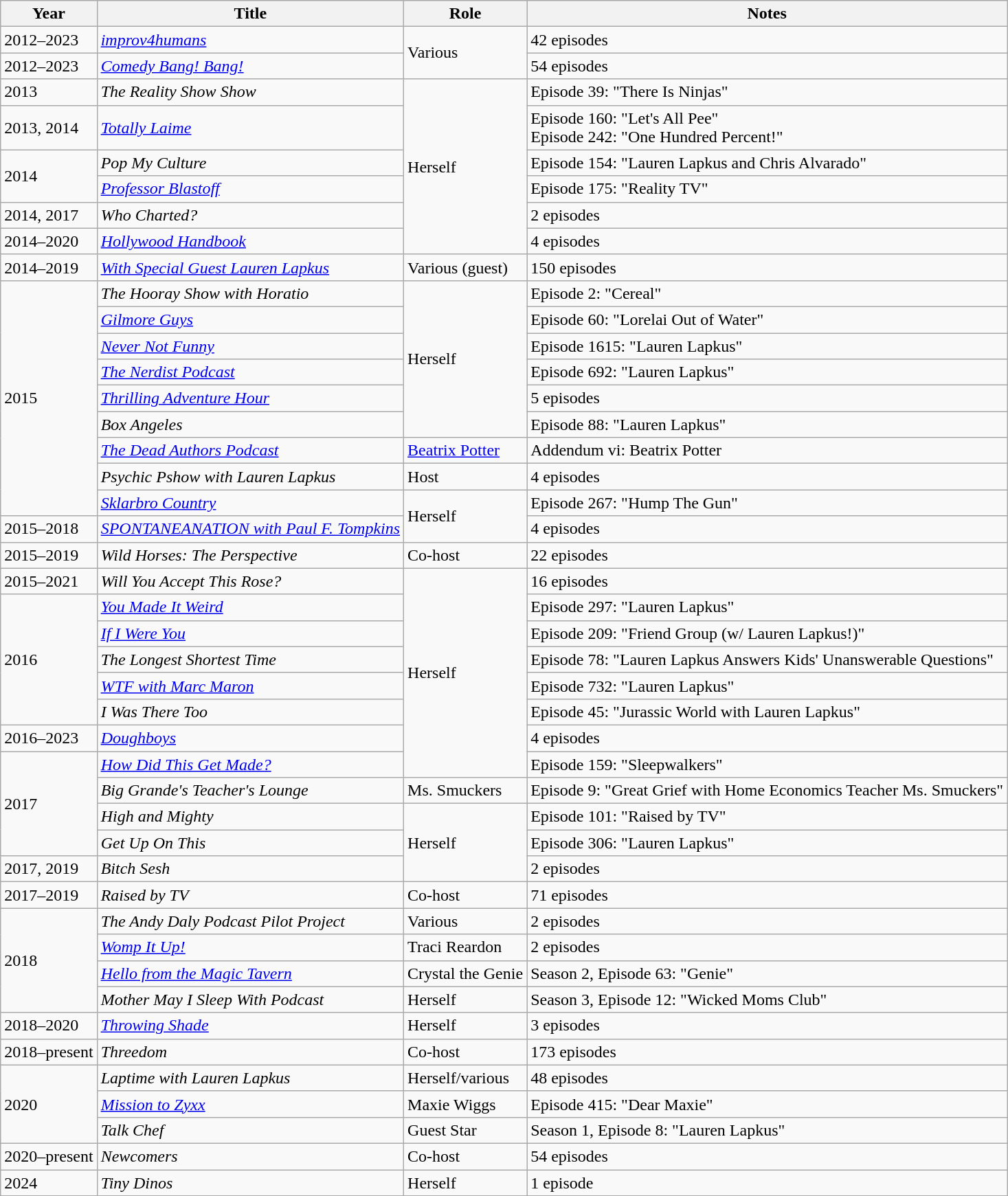<table class="wikitable">
<tr>
<th>Year</th>
<th>Title</th>
<th>Role</th>
<th>Notes</th>
</tr>
<tr>
<td>2012–2023</td>
<td><em><a href='#'>improv4humans</a></em></td>
<td rowspan="2">Various</td>
<td>42 episodes</td>
</tr>
<tr>
<td>2012–2023</td>
<td><em><a href='#'>Comedy Bang! Bang!</a></em></td>
<td>54 episodes</td>
</tr>
<tr>
<td>2013</td>
<td><em>The Reality Show Show</em></td>
<td rowspan="6">Herself</td>
<td>Episode 39: "There Is Ninjas"</td>
</tr>
<tr>
<td>2013, 2014</td>
<td><em><a href='#'>Totally Laime</a></em></td>
<td>Episode 160: "Let's All Pee"<br>Episode 242: "One Hundred Percent!"</td>
</tr>
<tr>
<td rowspan="2">2014</td>
<td><em>Pop My Culture</em></td>
<td>Episode 154: "Lauren Lapkus and Chris Alvarado"</td>
</tr>
<tr>
<td><em><a href='#'>Professor Blastoff</a></em></td>
<td>Episode 175: "Reality TV"</td>
</tr>
<tr>
<td>2014, 2017</td>
<td><em>Who Charted?</em></td>
<td>2 episodes</td>
</tr>
<tr>
<td>2014–2020</td>
<td><em><a href='#'>Hollywood Handbook</a></em></td>
<td>4 episodes</td>
</tr>
<tr>
<td>2014–2019</td>
<td><em><a href='#'>With Special Guest Lauren Lapkus</a></em></td>
<td>Various (guest)</td>
<td>150 episodes</td>
</tr>
<tr>
<td rowspan="9">2015</td>
<td><em>The Hooray Show with Horatio</em></td>
<td rowspan="6">Herself</td>
<td>Episode 2: "Cereal"</td>
</tr>
<tr>
<td><em><a href='#'>Gilmore Guys</a></em></td>
<td>Episode 60: "Lorelai Out of Water"</td>
</tr>
<tr>
<td><em><a href='#'>Never Not Funny</a></em></td>
<td>Episode 1615: "Lauren Lapkus"</td>
</tr>
<tr>
<td><em><a href='#'>The Nerdist Podcast</a></em></td>
<td>Episode 692: "Lauren Lapkus"</td>
</tr>
<tr>
<td><em><a href='#'>Thrilling Adventure Hour</a></em></td>
<td>5 episodes</td>
</tr>
<tr>
<td><em>Box Angeles</em></td>
<td>Episode 88: "Lauren Lapkus"</td>
</tr>
<tr>
<td><em><a href='#'>The Dead Authors Podcast</a></em></td>
<td><a href='#'>Beatrix Potter</a></td>
<td>Addendum vi: Beatrix Potter</td>
</tr>
<tr>
<td><em>Psychic Pshow with Lauren Lapkus</em></td>
<td>Host</td>
<td>4 episodes</td>
</tr>
<tr>
<td><em><a href='#'>Sklarbro Country</a></em></td>
<td rowspan="2">Herself</td>
<td>Episode 267: "Hump The Gun"</td>
</tr>
<tr>
<td>2015–2018</td>
<td><em><a href='#'>SPONTANEANATION with Paul F. Tompkins</a></em></td>
<td>4 episodes</td>
</tr>
<tr>
<td>2015–2019</td>
<td><em>Wild Horses: The Perspective</em></td>
<td>Co-host</td>
<td>22 episodes</td>
</tr>
<tr>
<td>2015–2021</td>
<td><em>Will You Accept This Rose?</em></td>
<td rowspan="8">Herself</td>
<td>16 episodes</td>
</tr>
<tr>
<td rowspan="5">2016</td>
<td><em><a href='#'>You Made It Weird</a></em></td>
<td>Episode 297: "Lauren Lapkus"</td>
</tr>
<tr>
<td><em><a href='#'>If I Were You</a></em></td>
<td>Episode 209: "Friend Group (w/ Lauren Lapkus!)"</td>
</tr>
<tr>
<td><em>The Longest Shortest Time</em></td>
<td>Episode 78: "Lauren Lapkus Answers Kids' Unanswerable Questions"</td>
</tr>
<tr>
<td><em><a href='#'>WTF with Marc Maron</a></em></td>
<td>Episode 732: "Lauren Lapkus"</td>
</tr>
<tr>
<td><em>I Was There Too</em></td>
<td>Episode 45: "Jurassic World with Lauren Lapkus"</td>
</tr>
<tr>
<td>2016–2023</td>
<td><em><a href='#'>Doughboys</a></em></td>
<td>4 episodes</td>
</tr>
<tr>
<td rowspan="4">2017</td>
<td><em><a href='#'>How Did This Get Made?</a></em></td>
<td>Episode 159: "Sleepwalkers"</td>
</tr>
<tr>
<td><em>Big Grande's Teacher's Lounge</em></td>
<td>Ms. Smuckers</td>
<td>Episode 9: "Great Grief with Home Economics Teacher Ms. Smuckers"</td>
</tr>
<tr>
<td><em>High and Mighty</em></td>
<td rowspan="3">Herself</td>
<td>Episode 101: "Raised by TV"</td>
</tr>
<tr>
<td><em>Get Up On This</em></td>
<td>Episode 306: "Lauren Lapkus"</td>
</tr>
<tr>
<td>2017, 2019</td>
<td><em>Bitch Sesh</em></td>
<td>2 episodes</td>
</tr>
<tr>
<td>2017–2019</td>
<td><em>Raised by TV</em></td>
<td>Co-host</td>
<td>71 episodes</td>
</tr>
<tr>
<td rowspan="4">2018</td>
<td><em>The Andy Daly Podcast Pilot Project</em></td>
<td>Various</td>
<td>2 episodes</td>
</tr>
<tr>
<td><em><a href='#'>Womp It Up!</a></em></td>
<td>Traci Reardon</td>
<td>2 episodes</td>
</tr>
<tr>
<td><em><a href='#'>Hello from the Magic Tavern</a></em></td>
<td>Crystal the Genie</td>
<td>Season 2, Episode 63: "Genie"</td>
</tr>
<tr>
<td><em>Mother May I Sleep With Podcast</em></td>
<td>Herself</td>
<td>Season 3, Episode 12: "Wicked Moms Club"</td>
</tr>
<tr>
<td>2018–2020</td>
<td><em><a href='#'>Throwing Shade</a></em></td>
<td>Herself</td>
<td>3 episodes</td>
</tr>
<tr>
<td>2018–present</td>
<td><em>Threedom</em></td>
<td>Co-host</td>
<td>173 episodes</td>
</tr>
<tr>
<td rowspan="3">2020</td>
<td><em>Laptime with Lauren Lapkus</em></td>
<td>Herself/various</td>
<td>48 episodes</td>
</tr>
<tr>
<td><em><a href='#'>Mission to Zyxx</a></em></td>
<td>Maxie Wiggs</td>
<td>Episode 415: "Dear Maxie"</td>
</tr>
<tr>
<td><em>Talk Chef</em></td>
<td>Guest Star</td>
<td>Season 1, Episode 8: "Lauren Lapkus"</td>
</tr>
<tr>
<td>2020–present</td>
<td><em>Newcomers</em></td>
<td>Co-host</td>
<td>54 episodes</td>
</tr>
<tr>
<td>2024</td>
<td><em>Tiny Dinos</em></td>
<td>Herself</td>
<td>1 episode</td>
</tr>
</table>
